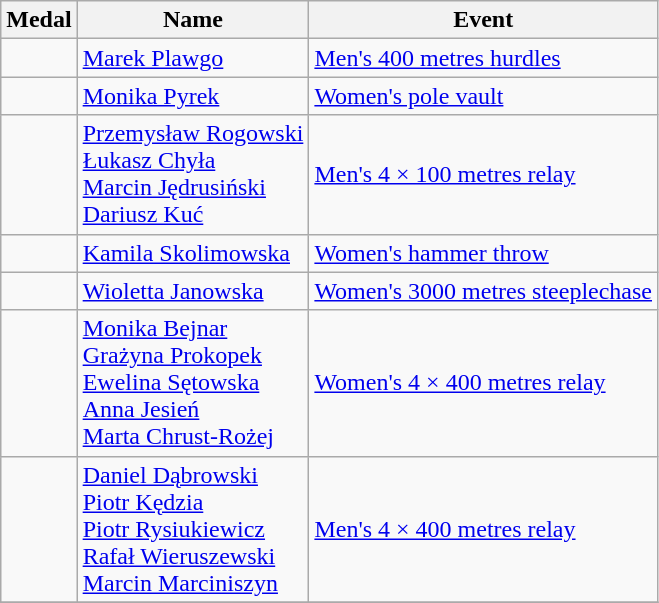<table class="wikitable sortable" style="font-size:100%">
<tr>
<th>Medal</th>
<th>Name</th>
<th>Event</th>
</tr>
<tr>
<td></td>
<td><a href='#'>Marek Plawgo</a></td>
<td><a href='#'>Men's 400 metres hurdles</a></td>
</tr>
<tr>
<td></td>
<td><a href='#'>Monika Pyrek</a></td>
<td><a href='#'>Women's pole vault</a></td>
</tr>
<tr>
<td></td>
<td><a href='#'>Przemysław Rogowski</a><br> <a href='#'>Łukasz Chyła</a><br> <a href='#'>Marcin Jędrusiński</a><br><a href='#'>Dariusz Kuć</a></td>
<td><a href='#'>Men's 4 × 100 metres relay</a></td>
</tr>
<tr>
<td></td>
<td><a href='#'>Kamila Skolimowska</a></td>
<td><a href='#'>Women's hammer throw</a></td>
</tr>
<tr>
<td></td>
<td><a href='#'>Wioletta Janowska</a></td>
<td><a href='#'>Women's 3000 metres steeplechase</a></td>
</tr>
<tr>
<td></td>
<td><a href='#'>Monika Bejnar</a><br> <a href='#'>Grażyna Prokopek</a><br> <a href='#'>Ewelina Sętowska</a><br> <a href='#'>Anna Jesień</a><br><a href='#'>Marta Chrust-Rożej</a></td>
<td><a href='#'>Women's 4 × 400 metres relay</a></td>
</tr>
<tr>
<td></td>
<td><a href='#'>Daniel Dąbrowski</a> <br> <a href='#'>Piotr Kędzia</a> <br> <a href='#'>Piotr Rysiukiewicz</a> <br> <a href='#'>Rafał Wieruszewski</a><br><a href='#'>Marcin Marciniszyn</a></td>
<td><a href='#'>Men's 4 × 400 metres relay</a></td>
</tr>
<tr>
</tr>
</table>
